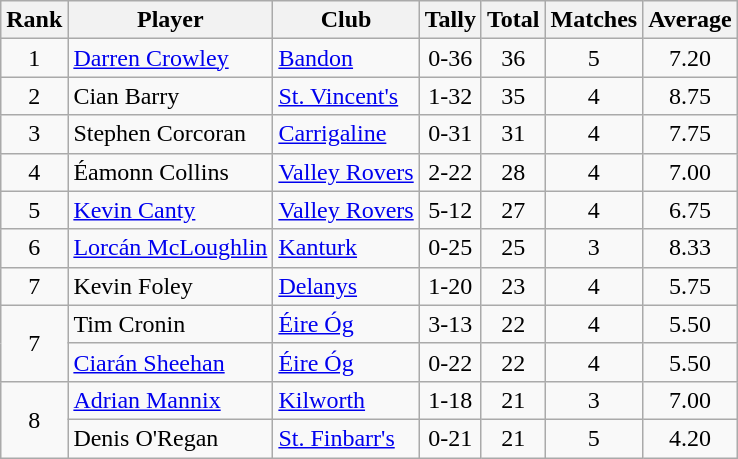<table class="wikitable">
<tr>
<th>Rank</th>
<th>Player</th>
<th>Club</th>
<th>Tally</th>
<th>Total</th>
<th>Matches</th>
<th>Average</th>
</tr>
<tr>
<td rowspan="1" style="text-align:center;">1</td>
<td><a href='#'>Darren Crowley</a></td>
<td><a href='#'>Bandon</a></td>
<td align=center>0-36</td>
<td align=center>36</td>
<td align=center>5</td>
<td align=center>7.20</td>
</tr>
<tr>
<td rowspan="1" style="text-align:center;">2</td>
<td>Cian Barry</td>
<td><a href='#'>St. Vincent's</a></td>
<td align=center>1-32</td>
<td align=center>35</td>
<td align=center>4</td>
<td align=center>8.75</td>
</tr>
<tr>
<td rowspan="1" style="text-align:center;">3</td>
<td>Stephen Corcoran</td>
<td><a href='#'>Carrigaline</a></td>
<td align=center>0-31</td>
<td align=center>31</td>
<td align=center>4</td>
<td align=center>7.75</td>
</tr>
<tr>
<td rowspan="1" style="text-align:center;">4</td>
<td>Éamonn Collins</td>
<td><a href='#'>Valley Rovers</a></td>
<td align=center>2-22</td>
<td align=center>28</td>
<td align=center>4</td>
<td align=center>7.00</td>
</tr>
<tr>
<td rowspan="1" style="text-align:center;">5</td>
<td><a href='#'>Kevin Canty</a></td>
<td><a href='#'>Valley Rovers</a></td>
<td align=center>5-12</td>
<td align=center>27</td>
<td align=center>4</td>
<td align=center>6.75</td>
</tr>
<tr>
<td rowspan="1" style="text-align:center;">6</td>
<td><a href='#'>Lorcán McLoughlin</a></td>
<td><a href='#'>Kanturk</a></td>
<td align=center>0-25</td>
<td align=center>25</td>
<td align=center>3</td>
<td align=center>8.33</td>
</tr>
<tr>
<td rowspan="1" style="text-align:center;">7</td>
<td>Kevin Foley</td>
<td><a href='#'>Delanys</a></td>
<td align=center>1-20</td>
<td align=center>23</td>
<td align=center>4</td>
<td align=center>5.75</td>
</tr>
<tr>
<td rowspan="2" style="text-align:center;">7</td>
<td>Tim Cronin</td>
<td><a href='#'>Éire Óg</a></td>
<td align=center>3-13</td>
<td align=center>22</td>
<td align=center>4</td>
<td align=center>5.50</td>
</tr>
<tr>
<td><a href='#'>Ciarán Sheehan</a></td>
<td><a href='#'>Éire Óg</a></td>
<td align=center>0-22</td>
<td align=center>22</td>
<td align=center>4</td>
<td align=center>5.50</td>
</tr>
<tr>
<td rowspan="2" style="text-align:center;">8</td>
<td><a href='#'>Adrian Mannix</a></td>
<td><a href='#'>Kilworth</a></td>
<td align=center>1-18</td>
<td align=center>21</td>
<td align=center>3</td>
<td align=center>7.00</td>
</tr>
<tr>
<td>Denis O'Regan</td>
<td><a href='#'>St. Finbarr's</a></td>
<td align=center>0-21</td>
<td align=center>21</td>
<td align=center>5</td>
<td align=center>4.20</td>
</tr>
</table>
